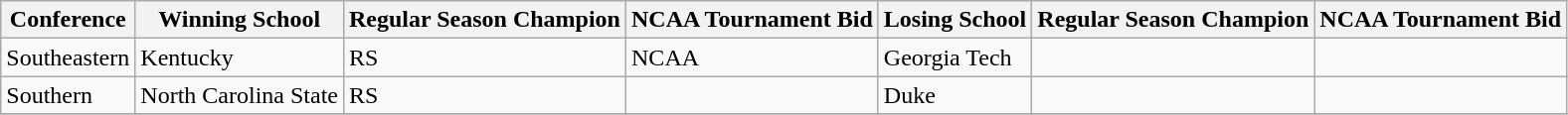<table class="wikitable">
<tr>
<th>Conference</th>
<th>Winning School</th>
<th>Regular Season Champion</th>
<th>NCAA Tournament Bid</th>
<th>Losing School</th>
<th>Regular Season Champion</th>
<th>NCAA Tournament Bid</th>
</tr>
<tr>
<td>Southeastern</td>
<td>Kentucky</td>
<td>RS</td>
<td>NCAA</td>
<td>Georgia Tech</td>
<td></td>
<td></td>
</tr>
<tr>
<td>Southern</td>
<td>North Carolina State</td>
<td>RS</td>
<td></td>
<td>Duke</td>
<td></td>
<td></td>
</tr>
<tr>
</tr>
</table>
